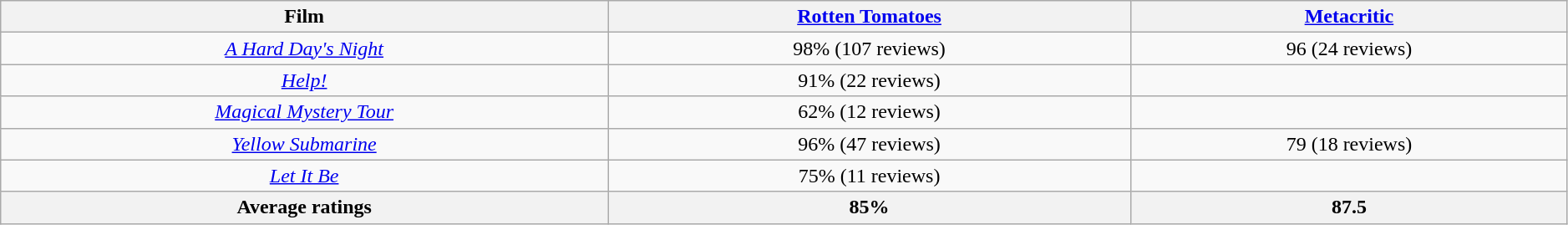<table class="wikitable" width=99% border="1" style="text-align: center;">
<tr>
<th scope="col">Film</th>
<th scope="col"><a href='#'>Rotten Tomatoes</a></th>
<th scope="col"><a href='#'>Metacritic</a></th>
</tr>
<tr>
<td scope="row"><em><a href='#'>A Hard Day's Night</a></em></td>
<td>98% (107 reviews)</td>
<td>96 (24 reviews)</td>
</tr>
<tr>
<td scope="row"><em><a href='#'>Help!</a></em></td>
<td>91% (22 reviews)</td>
<td></td>
</tr>
<tr>
<td scope="row"><em><a href='#'>Magical Mystery Tour</a></em></td>
<td>62% (12 reviews)</td>
<td></td>
</tr>
<tr>
<td scope="row"><em><a href='#'>Yellow Submarine</a></em></td>
<td>96% (47 reviews)</td>
<td>79 (18 reviews)</td>
</tr>
<tr>
<td scope="row"><em><a href='#'>Let It Be</a></em></td>
<td>75% (11 reviews)</td>
<td></td>
</tr>
<tr>
<th>Average ratings</th>
<th>85%</th>
<th>87.5</th>
</tr>
</table>
